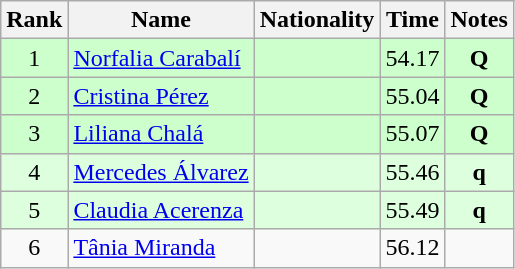<table class="wikitable sortable" style="text-align:center">
<tr>
<th>Rank</th>
<th>Name</th>
<th>Nationality</th>
<th>Time</th>
<th>Notes</th>
</tr>
<tr bgcolor=ccffcc>
<td align=center>1</td>
<td align=left><a href='#'>Norfalia Carabalí</a></td>
<td align=left></td>
<td>54.17</td>
<td><strong>Q</strong></td>
</tr>
<tr bgcolor=ccffcc>
<td align=center>2</td>
<td align=left><a href='#'>Cristina Pérez</a></td>
<td align=left></td>
<td>55.04</td>
<td><strong>Q</strong></td>
</tr>
<tr bgcolor=ccffcc>
<td align=center>3</td>
<td align=left><a href='#'>Liliana Chalá</a></td>
<td align=left></td>
<td>55.07</td>
<td><strong>Q</strong></td>
</tr>
<tr bgcolor=ddffdd>
<td align=center>4</td>
<td align=left><a href='#'>Mercedes Álvarez</a></td>
<td align=left></td>
<td>55.46</td>
<td><strong>q</strong></td>
</tr>
<tr bgcolor=ddffdd>
<td align=center>5</td>
<td align=left><a href='#'>Claudia Acerenza</a></td>
<td align=left></td>
<td>55.49</td>
<td><strong>q</strong></td>
</tr>
<tr>
<td align=center>6</td>
<td align=left><a href='#'>Tânia Miranda</a></td>
<td align=left></td>
<td>56.12</td>
<td></td>
</tr>
</table>
